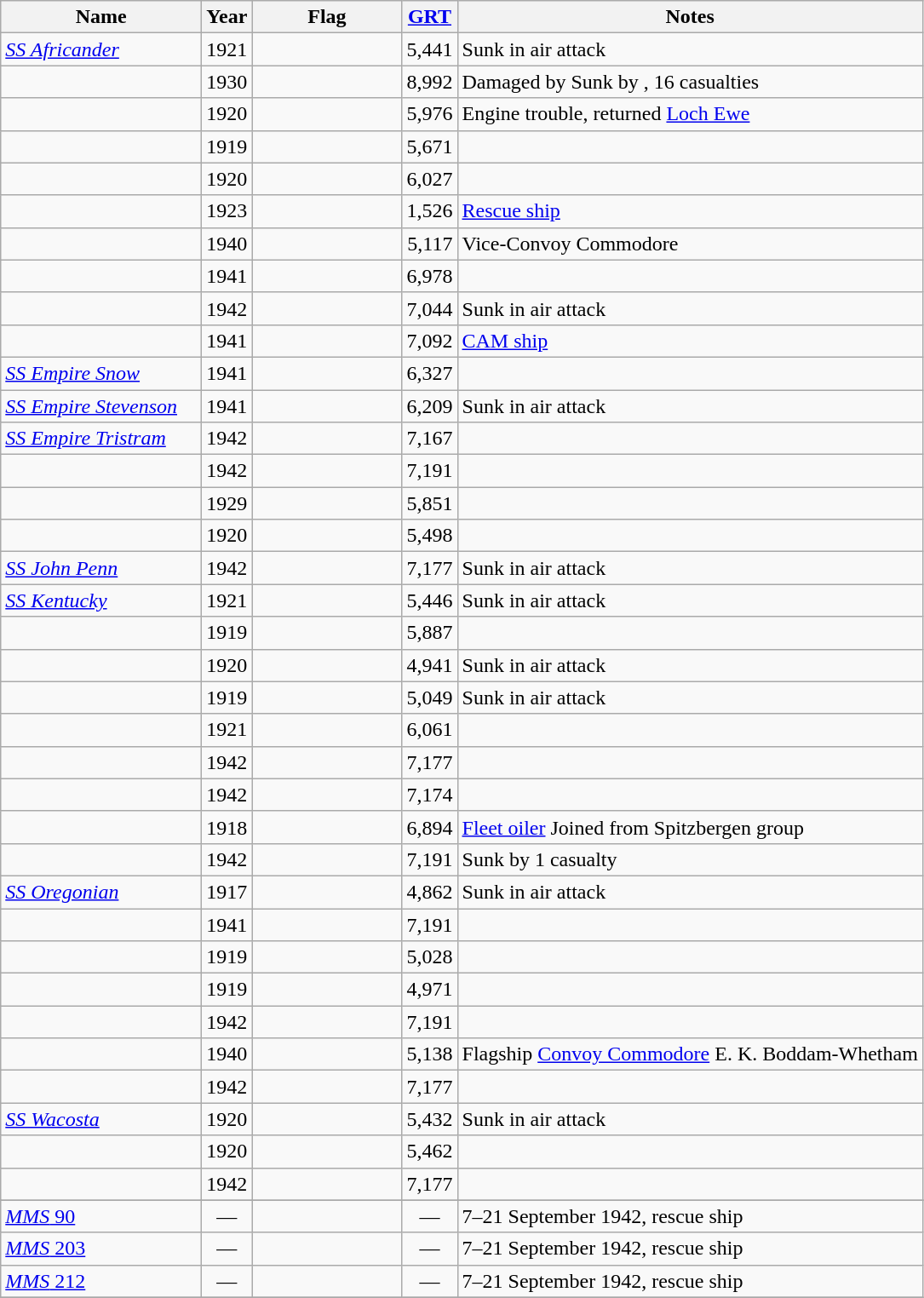<table class="wikitable sortable nowraplinks">
<tr>
<th scope="col" width="150px">Name</th>
<th scope="col" width="25px">Year</th>
<th scope="col" width="110px">Flag</th>
<th scope="col" width="25px"><a href='#'>GRT</a></th>
<th>Notes</th>
</tr>
<tr>
<td align="left"><em><a href='#'>SS Africander</a></em></td>
<td align="left">1921</td>
<td align="left"></td>
<td align="right">5,441</td>
<td>Sunk in air attack</td>
</tr>
<tr>
<td align="left"></td>
<td align="left">1930</td>
<td align="left"></td>
<td align="right">8,992</td>
<td>Damaged by  Sunk by , 16 casualties</td>
</tr>
<tr>
<td align="left"></td>
<td align="left">1920</td>
<td align="left"></td>
<td align="right">5,976</td>
<td>Engine trouble, returned <a href='#'>Loch Ewe</a></td>
</tr>
<tr>
<td align="left"></td>
<td align="left">1919</td>
<td align="left"></td>
<td align="right">5,671</td>
<td></td>
</tr>
<tr>
<td align="left"></td>
<td align="left">1920</td>
<td align="left"></td>
<td align="right">6,027</td>
<td></td>
</tr>
<tr>
<td align="left"></td>
<td align="left">1923</td>
<td align="left"></td>
<td align="right">1,526</td>
<td><a href='#'>Rescue ship</a></td>
</tr>
<tr>
<td align="left"></td>
<td align="left">1940</td>
<td align="left"></td>
<td align="right">5,117</td>
<td>Vice-Convoy Commodore</td>
</tr>
<tr>
<td align="left"></td>
<td align="left">1941</td>
<td align="left"></td>
<td align="right">6,978</td>
<td></td>
</tr>
<tr>
<td align="left"></td>
<td align="left">1942</td>
<td align="left"></td>
<td align="right">7,044</td>
<td>Sunk in air attack</td>
</tr>
<tr>
<td align="left"></td>
<td align="left">1941</td>
<td align="left"></td>
<td align="right">7,092</td>
<td><a href='#'>CAM ship</a></td>
</tr>
<tr>
<td align="left"><em><a href='#'>SS Empire Snow</a></em></td>
<td align="left">1941</td>
<td align="left"></td>
<td align="right">6,327</td>
<td></td>
</tr>
<tr>
<td align="left"><em><a href='#'>SS Empire Stevenson</a></em></td>
<td align="left">1941</td>
<td align="left"></td>
<td align="right">6,209</td>
<td>Sunk in air attack</td>
</tr>
<tr>
<td align="left"><em><a href='#'>SS Empire Tristram</a></em></td>
<td align="left">1942</td>
<td align="left"></td>
<td align="right">7,167</td>
<td></td>
</tr>
<tr>
<td align="left"></td>
<td align="left">1942</td>
<td align="left"></td>
<td align="right">7,191</td>
<td></td>
</tr>
<tr>
<td align="left"></td>
<td align="left">1929</td>
<td align="left"></td>
<td align="right">5,851</td>
<td></td>
</tr>
<tr>
<td align="left"></td>
<td align="left">1920</td>
<td align="left"></td>
<td align="right">5,498</td>
<td></td>
</tr>
<tr>
<td align="left"><em><a href='#'>SS John Penn</a></em></td>
<td align="left">1942</td>
<td align="left"></td>
<td align="right">7,177</td>
<td>Sunk in air attack</td>
</tr>
<tr>
<td align="left"><em><a href='#'>SS Kentucky</a></em></td>
<td align="left">1921</td>
<td align="left"></td>
<td align="right">5,446</td>
<td>Sunk in air attack</td>
</tr>
<tr>
<td align="left"></td>
<td align="left">1919</td>
<td align="left"></td>
<td align="right">5,887</td>
<td></td>
</tr>
<tr>
<td align="left"></td>
<td align="left">1920</td>
<td align="left"></td>
<td align="right">4,941</td>
<td>Sunk in air attack</td>
</tr>
<tr>
<td align="left"></td>
<td align="left">1919</td>
<td align="left"></td>
<td align="right">5,049</td>
<td>Sunk in air attack</td>
</tr>
<tr>
<td align="left"></td>
<td align="left">1921</td>
<td align="left"></td>
<td align="right">6,061</td>
<td></td>
</tr>
<tr>
<td align="left"></td>
<td align="left">1942</td>
<td align="left"></td>
<td align="right">7,177</td>
<td></td>
</tr>
<tr>
<td align="left"></td>
<td align="left">1942</td>
<td align="left"></td>
<td align="right">7,174</td>
<td></td>
</tr>
<tr>
<td align="left"></td>
<td align="left">1918</td>
<td align="left"></td>
<td align="right">6,894</td>
<td><a href='#'>Fleet oiler</a> Joined from Spitzbergen group</td>
</tr>
<tr>
<td align="left"></td>
<td align="left">1942</td>
<td align="left"></td>
<td align="right">7,191</td>
<td>Sunk by  1 casualty</td>
</tr>
<tr>
<td align="left"><a href='#'><em>SS Oregonian</em></a></td>
<td align="left">1917</td>
<td align="left"></td>
<td align="right">4,862</td>
<td>Sunk in air attack</td>
</tr>
<tr>
<td align="left"></td>
<td align="left">1941</td>
<td align="left"></td>
<td align="right">7,191</td>
<td></td>
</tr>
<tr>
<td align="left"></td>
<td align="left">1919</td>
<td align="left"></td>
<td align="right">5,028</td>
<td></td>
</tr>
<tr>
<td align="left"></td>
<td align="left">1919</td>
<td align="left"></td>
<td align="right">4,971</td>
<td></td>
</tr>
<tr>
<td align="left"></td>
<td align="left">1942</td>
<td align="left"></td>
<td align="right">7,191</td>
<td></td>
</tr>
<tr>
<td align="left"></td>
<td align="left">1940</td>
<td align="left"></td>
<td align="right">5,138</td>
<td>Flagship <a href='#'>Convoy Commodore</a> E. K. Boddam-Whetham</td>
</tr>
<tr>
<td align="left"></td>
<td align="left">1942</td>
<td align="left"></td>
<td align="right">7,177</td>
<td></td>
</tr>
<tr>
<td align="left"><em><a href='#'>SS Wacosta</a></em></td>
<td align="left">1920</td>
<td align="left"></td>
<td align="right">5,432</td>
<td>Sunk in air attack</td>
</tr>
<tr>
<td align="left"></td>
<td align="left">1920</td>
<td align="left"></td>
<td align="right">5,462</td>
<td></td>
</tr>
<tr>
<td align="left"></td>
<td align="left">1942</td>
<td align="left"></td>
<td align="right">7,177</td>
<td></td>
</tr>
<tr>
</tr>
<tr>
<td><a href='#'><em>MMS</em> 90</a></td>
<td align="center">—</td>
<td></td>
<td align="center">—</td>
<td>7–21 September 1942,  rescue ship</td>
</tr>
<tr>
<td><a href='#'><em>MMS</em> 203</a></td>
<td align="center">—</td>
<td></td>
<td align="center">—</td>
<td>7–21 September 1942,  rescue ship</td>
</tr>
<tr>
<td><a href='#'><em>MMS</em> 212</a></td>
<td align="center">—</td>
<td></td>
<td align="center">—</td>
<td>7–21 September 1942,  rescue ship</td>
</tr>
<tr>
</tr>
</table>
